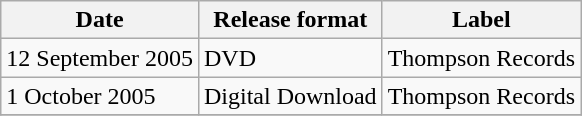<table class="wikitable">
<tr>
<th>Date</th>
<th>Release format</th>
<th>Label</th>
</tr>
<tr>
<td>12 September 2005</td>
<td>DVD </td>
<td>Thompson Records</td>
</tr>
<tr>
<td>1 October 2005</td>
<td>Digital Download</td>
<td>Thompson Records</td>
</tr>
<tr>
</tr>
</table>
